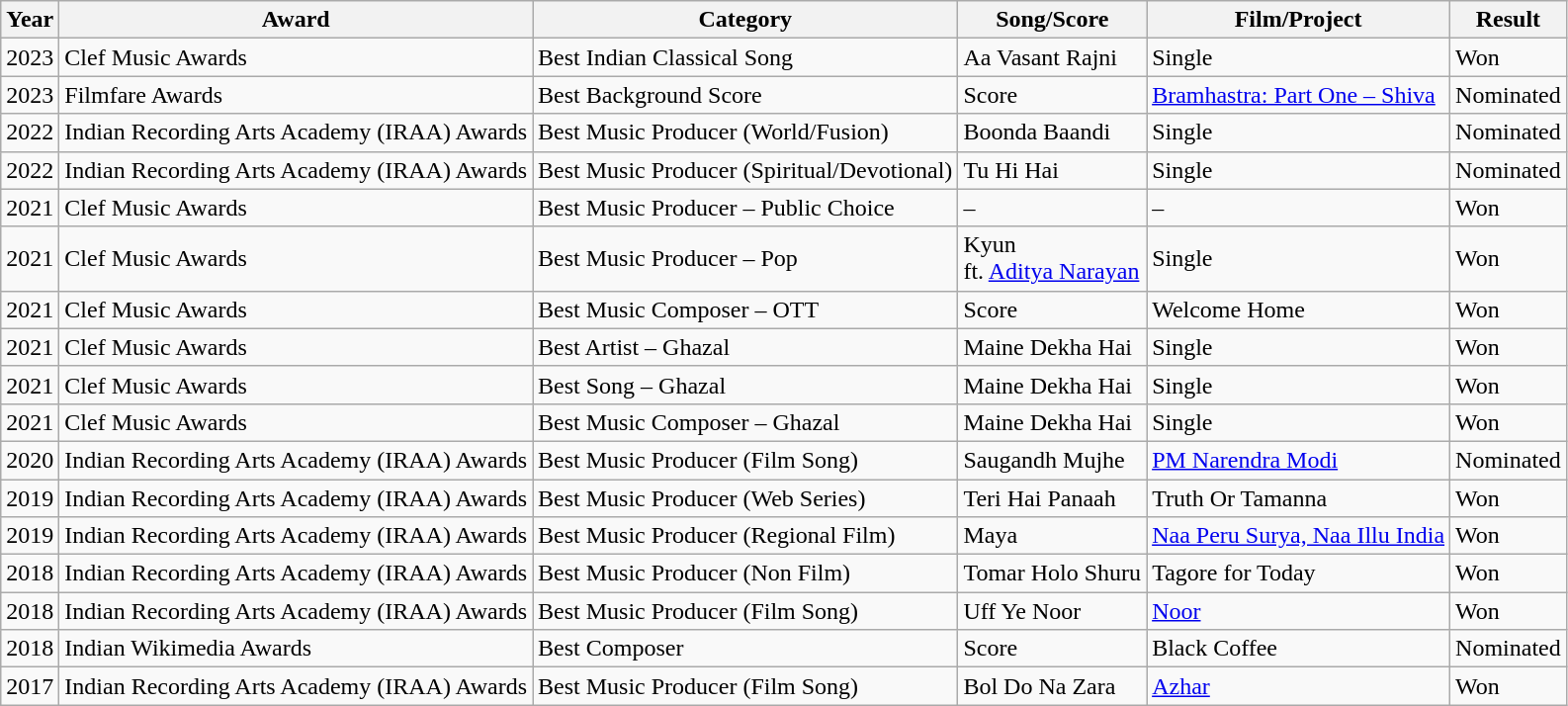<table class="wikitable">
<tr>
<th>Year</th>
<th>Award</th>
<th>Category</th>
<th>Song/Score</th>
<th>Film/Project</th>
<th>Result</th>
</tr>
<tr>
<td>2023</td>
<td>Clef Music Awards</td>
<td>Best Indian Classical Song</td>
<td>Aa Vasant Rajni</td>
<td>Single</td>
<td>Won</td>
</tr>
<tr>
<td>2023</td>
<td>Filmfare Awards</td>
<td>Best Background Score</td>
<td>Score</td>
<td><a href='#'>Bramhastra: Part One – Shiva</a></td>
<td>Nominated</td>
</tr>
<tr>
<td>2022</td>
<td>Indian Recording Arts Academy (IRAA) Awards</td>
<td>Best Music Producer (World/Fusion)</td>
<td>Boonda Baandi</td>
<td>Single</td>
<td>Nominated</td>
</tr>
<tr>
<td>2022</td>
<td>Indian Recording Arts Academy (IRAA) Awards</td>
<td>Best Music Producer (Spiritual/Devotional)</td>
<td>Tu Hi Hai</td>
<td>Single</td>
<td>Nominated</td>
</tr>
<tr>
<td>2021</td>
<td>Clef Music Awards</td>
<td>Best Music Producer – Public Choice</td>
<td>–</td>
<td>–</td>
<td>Won</td>
</tr>
<tr>
<td>2021</td>
<td>Clef Music Awards</td>
<td>Best Music Producer – Pop</td>
<td>Kyun<br>ft. <a href='#'>Aditya Narayan</a></td>
<td>Single</td>
<td>Won</td>
</tr>
<tr>
<td>2021</td>
<td>Clef Music Awards</td>
<td>Best Music Composer – OTT</td>
<td>Score</td>
<td>Welcome Home</td>
<td>Won</td>
</tr>
<tr>
<td>2021</td>
<td>Clef Music Awards</td>
<td>Best Artist – Ghazal</td>
<td>Maine Dekha Hai</td>
<td>Single</td>
<td>Won</td>
</tr>
<tr>
<td>2021</td>
<td>Clef Music Awards</td>
<td>Best Song – Ghazal</td>
<td>Maine Dekha Hai</td>
<td>Single</td>
<td>Won</td>
</tr>
<tr>
<td>2021</td>
<td>Clef Music Awards</td>
<td>Best Music Composer – Ghazal</td>
<td>Maine Dekha Hai</td>
<td>Single</td>
<td>Won</td>
</tr>
<tr>
<td>2020</td>
<td>Indian Recording Arts Academy (IRAA) Awards</td>
<td>Best Music Producer (Film Song)</td>
<td>Saugandh Mujhe</td>
<td><a href='#'>PM Narendra Modi</a></td>
<td>Nominated</td>
</tr>
<tr>
<td>2019</td>
<td>Indian Recording Arts Academy (IRAA) Awards</td>
<td>Best Music Producer (Web Series)</td>
<td>Teri Hai Panaah</td>
<td>Truth Or Tamanna</td>
<td>Won</td>
</tr>
<tr>
<td>2019</td>
<td>Indian Recording Arts Academy (IRAA) Awards</td>
<td>Best Music Producer (Regional Film)</td>
<td>Maya</td>
<td><a href='#'>Naa Peru Surya, Naa Illu India</a></td>
<td>Won</td>
</tr>
<tr>
<td>2018</td>
<td>Indian Recording Arts Academy (IRAA) Awards</td>
<td>Best Music Producer (Non Film)</td>
<td>Tomar Holo Shuru</td>
<td>Tagore for Today</td>
<td>Won</td>
</tr>
<tr>
<td>2018</td>
<td>Indian Recording Arts Academy (IRAA) Awards</td>
<td>Best Music Producer (Film Song)</td>
<td>Uff Ye Noor</td>
<td><a href='#'>Noor</a></td>
<td>Won</td>
</tr>
<tr>
<td>2018</td>
<td>Indian Wikimedia Awards</td>
<td>Best Composer</td>
<td>Score</td>
<td>Black Coffee</td>
<td>Nominated</td>
</tr>
<tr>
<td>2017</td>
<td>Indian Recording Arts Academy (IRAA) Awards</td>
<td>Best Music Producer (Film Song)</td>
<td>Bol Do Na Zara</td>
<td><a href='#'>Azhar</a></td>
<td>Won</td>
</tr>
</table>
